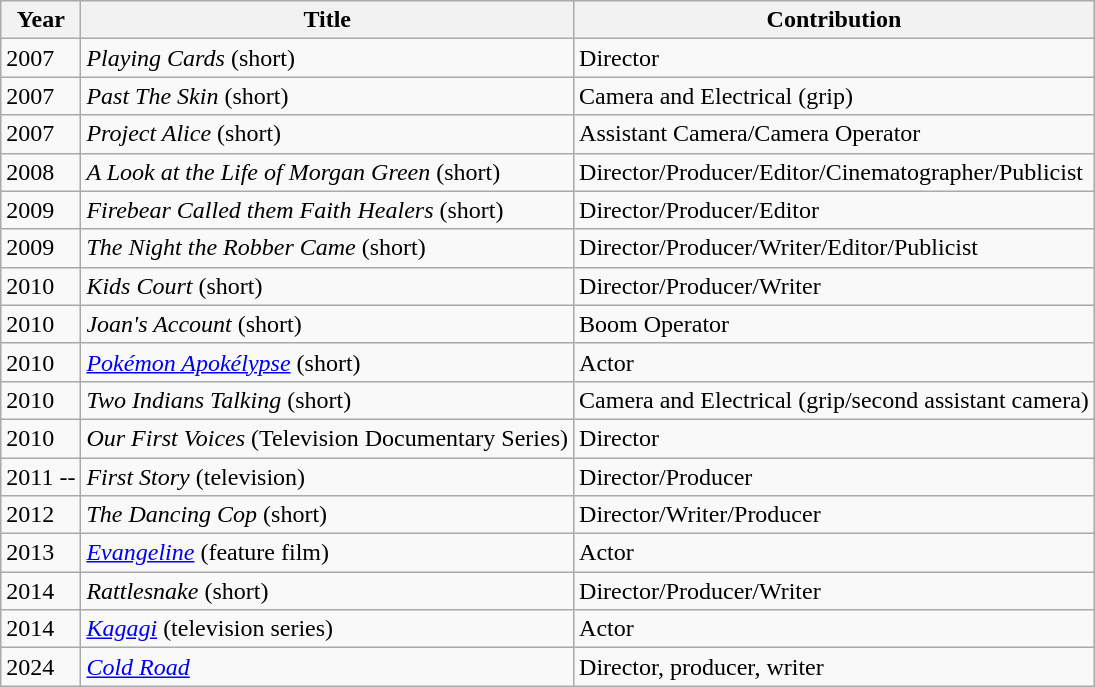<table class="wikitable">
<tr>
<th>Year</th>
<th>Title</th>
<th>Contribution</th>
</tr>
<tr>
<td>2007</td>
<td><em>Playing Cards</em> (short)</td>
<td>Director</td>
</tr>
<tr>
<td>2007</td>
<td><em>Past The Skin</em> (short)</td>
<td>Camera and Electrical (grip)</td>
</tr>
<tr>
<td>2007</td>
<td><em>Project Alice</em> (short)</td>
<td>Assistant Camera/Camera Operator</td>
</tr>
<tr>
<td>2008</td>
<td><em>A Look at the Life of Morgan Green</em> (short)</td>
<td>Director/Producer/Editor/Cinematographer/Publicist</td>
</tr>
<tr>
<td>2009</td>
<td><em>Firebear Called them Faith Healers</em> (short)</td>
<td>Director/Producer/Editor</td>
</tr>
<tr>
<td>2009</td>
<td><em>The Night the Robber Came</em> (short)</td>
<td>Director/Producer/Writer/Editor/Publicist</td>
</tr>
<tr>
<td>2010</td>
<td><em>Kids Court</em> (short)</td>
<td>Director/Producer/Writer</td>
</tr>
<tr>
<td>2010</td>
<td><em>Joan's Account</em> (short)</td>
<td>Boom Operator</td>
</tr>
<tr>
<td>2010</td>
<td><em><a href='#'>Pokémon Apokélypse</a></em> (short)</td>
<td>Actor</td>
</tr>
<tr>
<td>2010</td>
<td><em>Two Indians Talking</em> (short)</td>
<td>Camera and Electrical (grip/second assistant camera)</td>
</tr>
<tr>
<td>2010</td>
<td><em>Our First Voices</em> (Television Documentary Series)</td>
<td>Director</td>
</tr>
<tr>
<td>2011 --</td>
<td><em>First Story</em> (television)</td>
<td>Director/Producer</td>
</tr>
<tr>
<td>2012</td>
<td><em>The Dancing Cop</em> (short)</td>
<td>Director/Writer/Producer</td>
</tr>
<tr>
<td>2013</td>
<td><em><a href='#'>Evangeline</a></em> (feature film)</td>
<td>Actor</td>
</tr>
<tr>
<td>2014</td>
<td><em>Rattlesnake</em> (short)</td>
<td>Director/Producer/Writer</td>
</tr>
<tr>
<td>2014</td>
<td><em><a href='#'>Kagagi</a></em> (television series)</td>
<td>Actor</td>
</tr>
<tr>
<td>2024</td>
<td><em><a href='#'>Cold Road</a></em></td>
<td>Director, producer, writer</td>
</tr>
</table>
